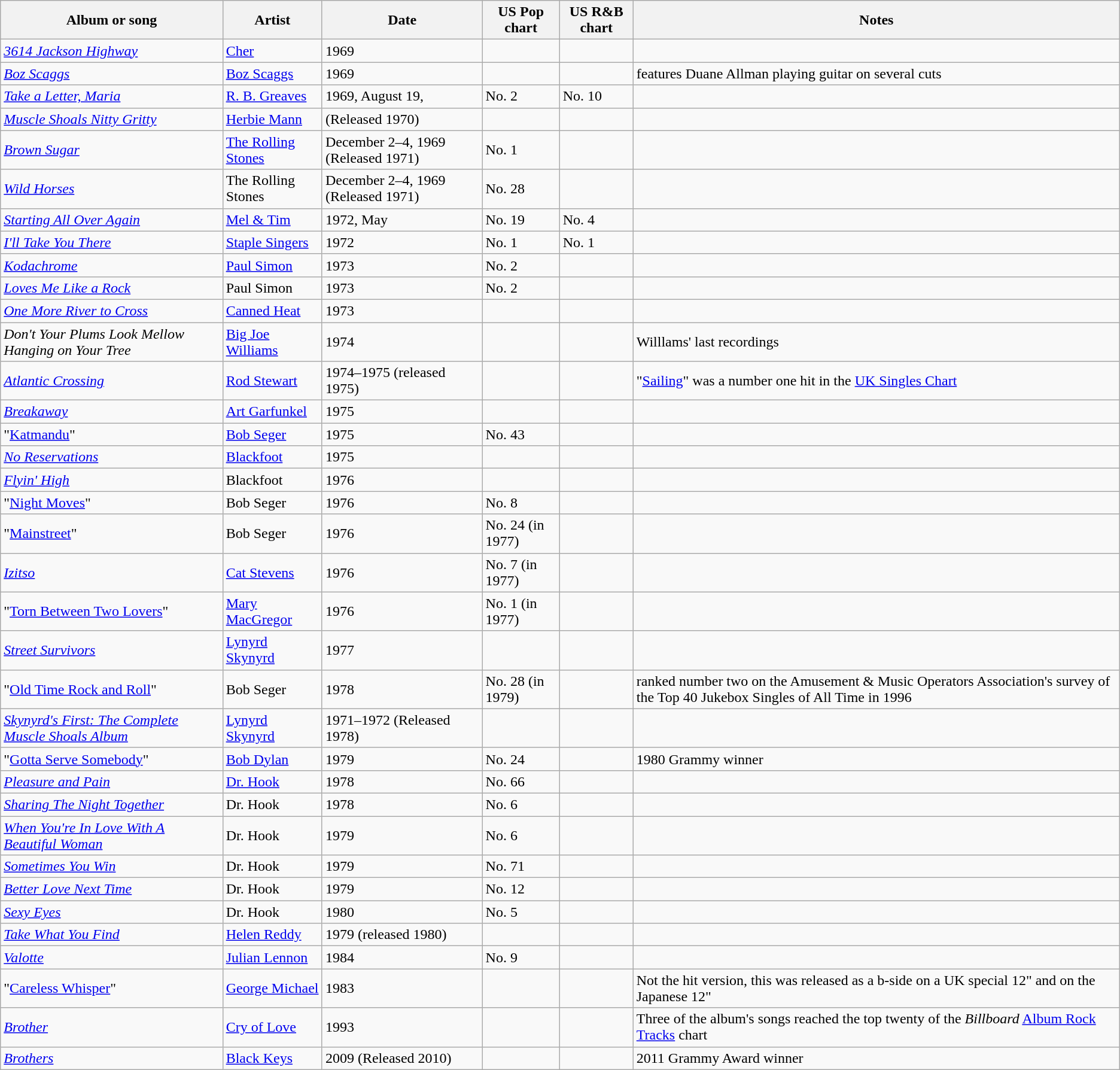<table class="wikitable sortable" border="1" >
<tr>
<th>Album or song</th>
<th>Artist</th>
<th>Date</th>
<th>US Pop chart</th>
<th>US R&B chart</th>
<th>Notes</th>
</tr>
<tr>
<td><em><a href='#'>3614 Jackson Highway</a></em></td>
<td><a href='#'>Cher</a></td>
<td>1969</td>
<td></td>
<td></td>
<td></td>
</tr>
<tr>
<td><em><a href='#'>Boz Scaggs</a></em></td>
<td><a href='#'>Boz Scaggs</a></td>
<td>1969</td>
<td></td>
<td></td>
<td>features Duane Allman playing guitar on several cuts</td>
</tr>
<tr>
<td><em><a href='#'>Take a Letter, Maria</a></em></td>
<td><a href='#'>R. B. Greaves</a></td>
<td>1969, August 19,</td>
<td>No. 2</td>
<td>No. 10</td>
<td></td>
</tr>
<tr>
<td><em><a href='#'>Muscle Shoals Nitty Gritty</a></em></td>
<td><a href='#'>Herbie Mann</a></td>
<td>(Released 1970)</td>
<td></td>
<td></td>
<td></td>
</tr>
<tr>
<td><em><a href='#'>Brown Sugar</a></em></td>
<td><a href='#'>The Rolling Stones</a></td>
<td>December 2–4, 1969 (Released 1971)</td>
<td>No. 1</td>
<td></td>
<td></td>
</tr>
<tr>
<td><em><a href='#'>Wild Horses</a></em></td>
<td>The Rolling Stones</td>
<td>December 2–4, 1969 (Released 1971)</td>
<td>No. 28</td>
<td></td>
<td></td>
</tr>
<tr>
<td><em><a href='#'>Starting All Over Again</a></em></td>
<td><a href='#'>Mel & Tim</a></td>
<td>1972, May</td>
<td>No. 19</td>
<td>No. 4</td>
<td></td>
</tr>
<tr>
<td><em><a href='#'>I'll Take You There</a></em></td>
<td><a href='#'>Staple Singers</a></td>
<td>1972</td>
<td>No. 1</td>
<td>No. 1</td>
<td></td>
</tr>
<tr>
<td><em><a href='#'>Kodachrome</a></em></td>
<td><a href='#'>Paul Simon</a></td>
<td>1973</td>
<td>No. 2</td>
<td></td>
<td></td>
</tr>
<tr>
<td><em><a href='#'>Loves Me Like a Rock</a></em></td>
<td>Paul Simon</td>
<td>1973</td>
<td>No. 2</td>
<td></td>
<td></td>
</tr>
<tr>
<td><em><a href='#'>One More River to Cross</a></em></td>
<td><a href='#'>Canned Heat</a></td>
<td>1973</td>
<td></td>
<td></td>
<td></td>
</tr>
<tr>
<td><em>Don't Your Plums Look Mellow Hanging on Your Tree</em></td>
<td><a href='#'>Big Joe Williams</a></td>
<td>1974</td>
<td></td>
<td></td>
<td>Willlams' last recordings</td>
</tr>
<tr>
<td><em><a href='#'>Atlantic Crossing</a></em></td>
<td><a href='#'>Rod Stewart</a></td>
<td>1974–1975 (released 1975)</td>
<td></td>
<td></td>
<td>"<a href='#'>Sailing</a>" was a number one hit in the <a href='#'>UK Singles Chart</a></td>
</tr>
<tr>
<td><em><a href='#'>Breakaway</a></em></td>
<td><a href='#'>Art Garfunkel</a></td>
<td>1975</td>
<td></td>
<td></td>
<td></td>
</tr>
<tr>
<td>"<a href='#'>Katmandu</a>"</td>
<td><a href='#'>Bob Seger</a></td>
<td>1975</td>
<td>No. 43</td>
<td></td>
<td></td>
</tr>
<tr>
<td><em><a href='#'>No Reservations</a></em></td>
<td><a href='#'>Blackfoot</a></td>
<td>1975</td>
<td></td>
<td></td>
<td></td>
</tr>
<tr>
<td><em><a href='#'>Flyin' High</a></em></td>
<td>Blackfoot</td>
<td>1976</td>
<td></td>
<td></td>
<td></td>
</tr>
<tr>
<td>"<a href='#'>Night Moves</a>"</td>
<td>Bob Seger</td>
<td>1976</td>
<td>No. 8</td>
<td></td>
<td></td>
</tr>
<tr>
<td>"<a href='#'>Mainstreet</a>"</td>
<td>Bob Seger</td>
<td>1976</td>
<td>No. 24 (in 1977)</td>
<td></td>
<td></td>
</tr>
<tr>
<td><em><a href='#'>Izitso</a></em></td>
<td><a href='#'>Cat Stevens</a></td>
<td>1976</td>
<td>No. 7 (in 1977)</td>
<td></td>
<td></td>
</tr>
<tr>
<td>"<a href='#'>Torn Between Two Lovers</a>"</td>
<td><a href='#'>Mary MacGregor</a></td>
<td>1976</td>
<td>No. 1 (in 1977)</td>
<td></td>
<td></td>
</tr>
<tr>
<td><em><a href='#'>Street Survivors</a></em></td>
<td><a href='#'>Lynyrd Skynyrd</a></td>
<td>1977</td>
<td></td>
<td></td>
<td></td>
</tr>
<tr>
<td>"<a href='#'>Old Time Rock and Roll</a>"</td>
<td>Bob Seger</td>
<td>1978</td>
<td>No. 28 (in 1979)</td>
<td></td>
<td>ranked number two on the Amusement & Music Operators Association's survey of the Top 40 Jukebox Singles of All Time in 1996</td>
</tr>
<tr>
<td><em><a href='#'>Skynyrd's First: The Complete Muscle Shoals Album</a></em></td>
<td><a href='#'>Lynyrd Skynyrd</a></td>
<td>1971–1972 (Released 1978)</td>
<td></td>
<td></td>
<td></td>
</tr>
<tr>
<td>"<a href='#'>Gotta Serve Somebody</a>"</td>
<td><a href='#'>Bob Dylan</a></td>
<td>1979</td>
<td>No. 24</td>
<td></td>
<td>1980 Grammy winner</td>
</tr>
<tr>
<td><em><a href='#'>Pleasure and Pain</a></em></td>
<td><a href='#'>Dr. Hook</a></td>
<td>1978</td>
<td>No. 66</td>
<td></td>
<td></td>
</tr>
<tr>
<td><em><a href='#'>Sharing The Night Together</a></em></td>
<td>Dr. Hook</td>
<td>1978</td>
<td>No. 6</td>
<td></td>
<td></td>
</tr>
<tr>
<td><em><a href='#'>When You're In Love With A Beautiful Woman</a></em></td>
<td>Dr. Hook</td>
<td>1979</td>
<td>No. 6</td>
<td></td>
<td></td>
</tr>
<tr>
<td><em><a href='#'>Sometimes You Win</a></em></td>
<td>Dr. Hook</td>
<td>1979</td>
<td>No. 71</td>
<td></td>
<td></td>
</tr>
<tr>
<td><em><a href='#'>Better Love Next Time</a></em></td>
<td>Dr. Hook</td>
<td>1979</td>
<td>No. 12</td>
<td></td>
<td></td>
</tr>
<tr>
<td><em><a href='#'>Sexy Eyes</a></em></td>
<td>Dr. Hook</td>
<td>1980</td>
<td>No. 5</td>
<td></td>
<td></td>
</tr>
<tr>
<td><em><a href='#'>Take What You Find</a></em></td>
<td><a href='#'>Helen Reddy</a></td>
<td>1979 (released 1980)</td>
<td></td>
<td></td>
<td></td>
</tr>
<tr>
<td><em><a href='#'>Valotte</a></em></td>
<td><a href='#'>Julian Lennon</a></td>
<td>1984</td>
<td>No. 9</td>
<td></td>
<td></td>
</tr>
<tr>
<td>"<a href='#'>Careless Whisper</a>"</td>
<td><a href='#'>George Michael</a></td>
<td>1983</td>
<td></td>
<td></td>
<td>Not the hit version, this was released as a b-side on a UK special 12" and on the Japanese 12"</td>
</tr>
<tr>
<td><em><a href='#'>Brother</a></em></td>
<td><a href='#'>Cry of Love</a></td>
<td>1993</td>
<td></td>
<td></td>
<td>Three of the album's songs reached the top twenty of the <em>Billboard</em> <a href='#'>Album Rock Tracks</a> chart</td>
</tr>
<tr>
<td><em><a href='#'>Brothers</a></em></td>
<td><a href='#'>Black Keys</a></td>
<td>2009 (Released 2010)</td>
<td></td>
<td></td>
<td>2011 Grammy Award winner</td>
</tr>
</table>
